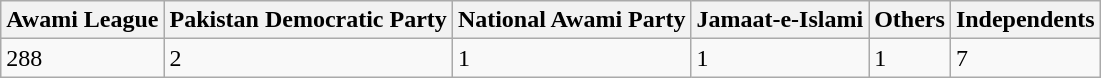<table class="wikitable">
<tr>
<th>Awami League</th>
<th>Pakistan Democratic Party</th>
<th>National Awami Party</th>
<th>Jamaat-e-Islami</th>
<th>Others</th>
<th>Independents</th>
</tr>
<tr>
<td>288</td>
<td>2</td>
<td>1</td>
<td>1</td>
<td>1</td>
<td>7</td>
</tr>
</table>
